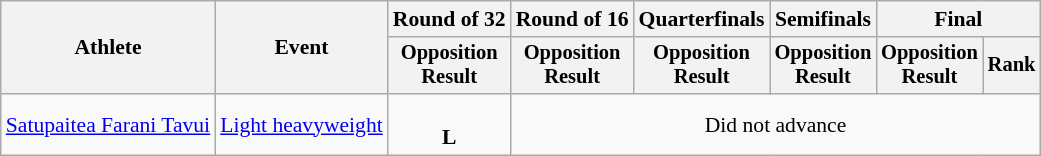<table class="wikitable" style="font-size:90%">
<tr>
<th rowspan="2">Athlete</th>
<th rowspan="2">Event</th>
<th>Round of 32</th>
<th>Round of 16</th>
<th>Quarterfinals</th>
<th>Semifinals</th>
<th colspan=2>Final</th>
</tr>
<tr style="font-size:95%">
<th>Opposition<br>Result</th>
<th>Opposition<br>Result</th>
<th>Opposition<br>Result</th>
<th>Opposition<br>Result</th>
<th>Opposition<br>Result</th>
<th>Rank</th>
</tr>
<tr align=center>
<td align=left><a href='#'>Satupaitea Farani Tavui</a></td>
<td align=left><a href='#'>Light heavyweight</a></td>
<td><br><strong>L</strong> </td>
<td colspan=5>Did not advance</td>
</tr>
</table>
